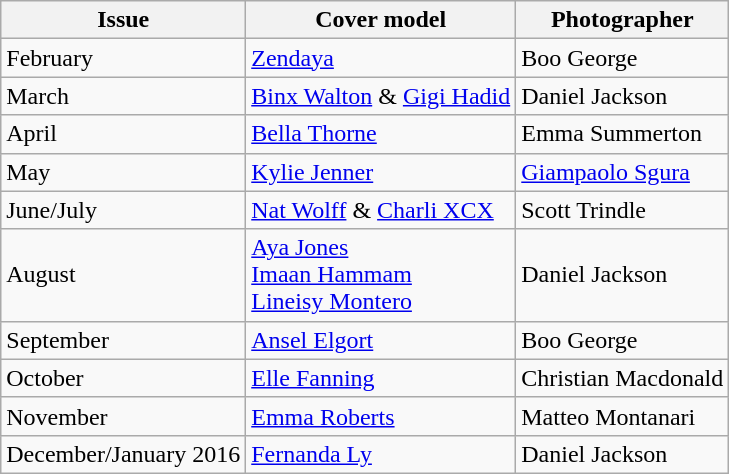<table class="sortable wikitable">
<tr>
<th>Issue</th>
<th>Cover model</th>
<th>Photographer</th>
</tr>
<tr>
<td>February</td>
<td><a href='#'>Zendaya</a></td>
<td>Boo George</td>
</tr>
<tr>
<td>March</td>
<td><a href='#'>Binx Walton</a> & <a href='#'>Gigi Hadid</a></td>
<td>Daniel Jackson</td>
</tr>
<tr>
<td>April</td>
<td><a href='#'>Bella Thorne</a></td>
<td>Emma Summerton</td>
</tr>
<tr>
<td>May</td>
<td><a href='#'>Kylie Jenner</a></td>
<td><a href='#'>Giampaolo Sgura</a></td>
</tr>
<tr>
<td>June/July</td>
<td><a href='#'>Nat Wolff</a> & <a href='#'>Charli XCX</a></td>
<td>Scott Trindle</td>
</tr>
<tr>
<td>August</td>
<td><a href='#'>Aya Jones</a><br><a href='#'>Imaan Hammam</a><br><a href='#'>Lineisy Montero</a></td>
<td>Daniel Jackson</td>
</tr>
<tr>
<td>September</td>
<td><a href='#'>Ansel Elgort</a></td>
<td>Boo George</td>
</tr>
<tr>
<td>October</td>
<td><a href='#'>Elle Fanning</a></td>
<td>Christian Macdonald</td>
</tr>
<tr>
<td>November</td>
<td><a href='#'>Emma Roberts</a></td>
<td>Matteo Montanari</td>
</tr>
<tr>
<td>December/January 2016</td>
<td><a href='#'>Fernanda Ly</a></td>
<td>Daniel Jackson</td>
</tr>
</table>
